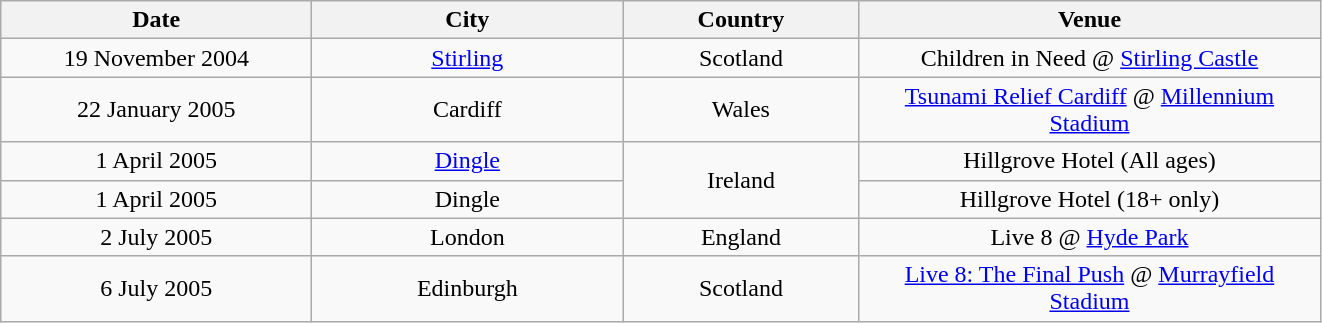<table class="wikitable" style="text-align:center;">
<tr>
<th width="200">Date</th>
<th width="200">City</th>
<th width="150">Country</th>
<th width="300">Venue</th>
</tr>
<tr>
<td>19 November 2004</td>
<td><a href='#'>Stirling</a></td>
<td>Scotland</td>
<td>Children in Need @ <a href='#'>Stirling Castle</a></td>
</tr>
<tr>
<td>22 January 2005</td>
<td>Cardiff</td>
<td>Wales</td>
<td><a href='#'>Tsunami Relief Cardiff</a> @ <a href='#'>Millennium Stadium</a></td>
</tr>
<tr>
<td>1 April 2005</td>
<td><a href='#'>Dingle</a></td>
<td rowspan="2">Ireland</td>
<td>Hillgrove Hotel (All ages)</td>
</tr>
<tr>
<td>1 April 2005</td>
<td>Dingle</td>
<td>Hillgrove Hotel (18+ only)</td>
</tr>
<tr>
<td>2 July 2005</td>
<td>London</td>
<td>England</td>
<td>Live 8 @ <a href='#'>Hyde Park</a></td>
</tr>
<tr>
<td>6 July 2005</td>
<td>Edinburgh</td>
<td>Scotland</td>
<td><a href='#'>Live 8: The Final Push</a> @ <a href='#'>Murrayfield Stadium</a></td>
</tr>
</table>
